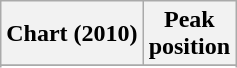<table class="wikitable">
<tr>
<th>Chart (2010)</th>
<th>Peak<br>position</th>
</tr>
<tr>
</tr>
<tr>
</tr>
<tr>
</tr>
</table>
